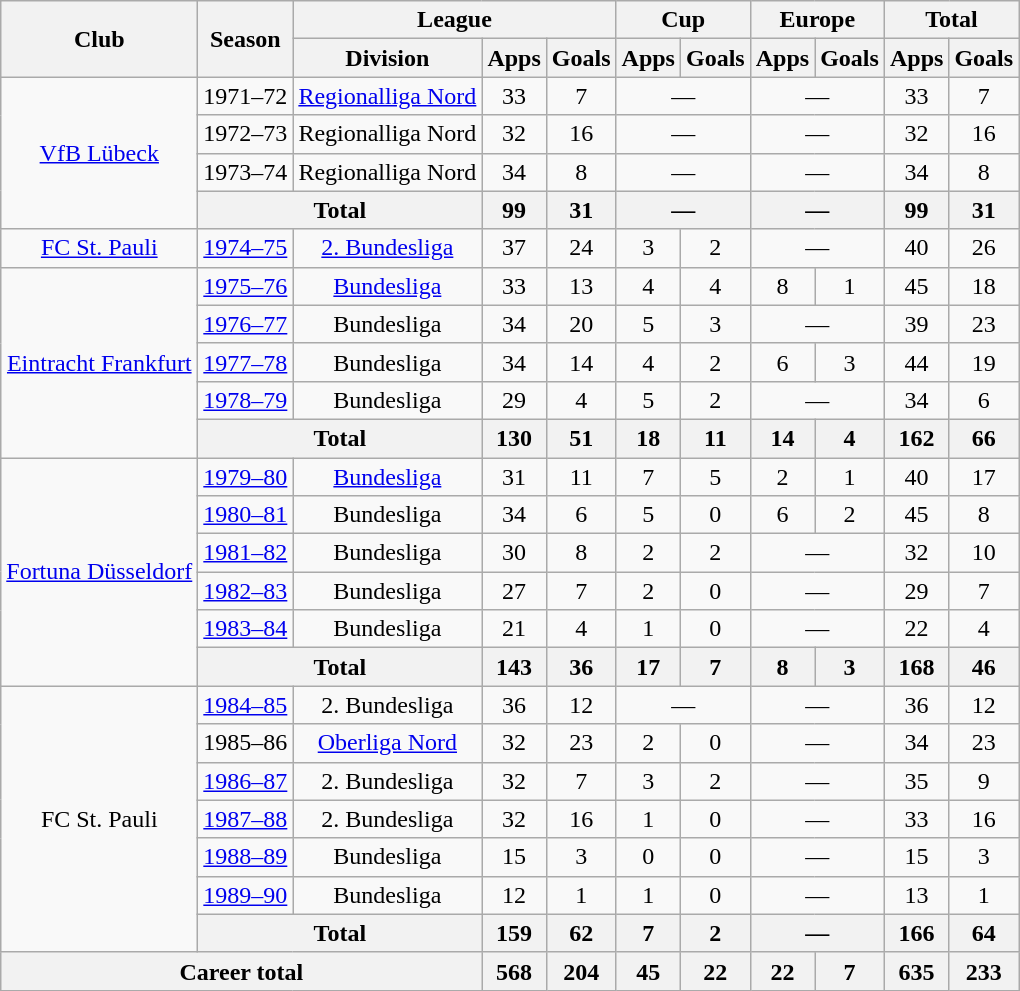<table class="wikitable" style="text-align:center">
<tr>
<th rowspan="2">Club</th>
<th rowspan="2">Season</th>
<th colspan="3">League</th>
<th colspan="2">Cup</th>
<th colspan="2">Europe</th>
<th colspan="2">Total</th>
</tr>
<tr>
<th>Division</th>
<th>Apps</th>
<th>Goals</th>
<th>Apps</th>
<th>Goals</th>
<th>Apps</th>
<th>Goals</th>
<th>Apps</th>
<th>Goals</th>
</tr>
<tr>
<td rowspan="4"><a href='#'>VfB Lübeck</a></td>
<td>1971–72</td>
<td><a href='#'>Regionalliga Nord</a></td>
<td>33</td>
<td>7</td>
<td colspan="2">—</td>
<td colspan="2">—</td>
<td>33</td>
<td>7</td>
</tr>
<tr>
<td>1972–73</td>
<td>Regionalliga Nord</td>
<td>32</td>
<td>16</td>
<td colspan="2">—</td>
<td colspan="2">—</td>
<td>32</td>
<td>16</td>
</tr>
<tr>
<td>1973–74</td>
<td>Regionalliga Nord</td>
<td>34</td>
<td>8</td>
<td colspan="2">—</td>
<td colspan="2">—</td>
<td>34</td>
<td>8</td>
</tr>
<tr>
<th colspan="2">Total</th>
<th>99</th>
<th>31</th>
<th colspan="2">—</th>
<th colspan="2">—</th>
<th>99</th>
<th>31</th>
</tr>
<tr>
<td><a href='#'>FC St. Pauli</a></td>
<td><a href='#'>1974–75</a></td>
<td><a href='#'>2. Bundesliga</a></td>
<td>37</td>
<td>24</td>
<td>3</td>
<td>2</td>
<td colspan="2">—</td>
<td>40</td>
<td>26</td>
</tr>
<tr>
<td rowspan="5"><a href='#'>Eintracht Frankfurt</a></td>
<td><a href='#'>1975–76</a></td>
<td><a href='#'>Bundesliga</a></td>
<td>33</td>
<td>13</td>
<td>4</td>
<td>4</td>
<td>8</td>
<td>1</td>
<td>45</td>
<td>18</td>
</tr>
<tr>
<td><a href='#'>1976–77</a></td>
<td>Bundesliga</td>
<td>34</td>
<td>20</td>
<td>5</td>
<td>3</td>
<td colspan="2">—</td>
<td>39</td>
<td>23</td>
</tr>
<tr>
<td><a href='#'>1977–78</a></td>
<td>Bundesliga</td>
<td>34</td>
<td>14</td>
<td>4</td>
<td>2</td>
<td>6</td>
<td>3</td>
<td>44</td>
<td>19</td>
</tr>
<tr>
<td><a href='#'>1978–79</a></td>
<td>Bundesliga</td>
<td>29</td>
<td>4</td>
<td>5</td>
<td>2</td>
<td colspan="2">—</td>
<td>34</td>
<td>6</td>
</tr>
<tr>
<th colspan="2">Total</th>
<th>130</th>
<th>51</th>
<th>18</th>
<th>11</th>
<th>14</th>
<th>4</th>
<th>162</th>
<th>66</th>
</tr>
<tr>
<td rowspan="6"><a href='#'>Fortuna Düsseldorf</a></td>
<td><a href='#'>1979–80</a></td>
<td><a href='#'>Bundesliga</a></td>
<td>31</td>
<td>11</td>
<td>7</td>
<td>5</td>
<td>2</td>
<td>1</td>
<td>40</td>
<td>17</td>
</tr>
<tr>
<td><a href='#'>1980–81</a></td>
<td>Bundesliga</td>
<td>34</td>
<td>6</td>
<td>5</td>
<td>0</td>
<td>6</td>
<td>2</td>
<td>45</td>
<td>8</td>
</tr>
<tr>
<td><a href='#'>1981–82</a></td>
<td>Bundesliga</td>
<td>30</td>
<td>8</td>
<td>2</td>
<td>2</td>
<td colspan="2">—</td>
<td>32</td>
<td>10</td>
</tr>
<tr>
<td><a href='#'>1982–83</a></td>
<td>Bundesliga</td>
<td>27</td>
<td>7</td>
<td>2</td>
<td>0</td>
<td colspan="2">—</td>
<td>29</td>
<td>7</td>
</tr>
<tr>
<td><a href='#'>1983–84</a></td>
<td>Bundesliga</td>
<td>21</td>
<td>4</td>
<td>1</td>
<td>0</td>
<td colspan="2">—</td>
<td>22</td>
<td>4</td>
</tr>
<tr>
<th colspan="2">Total</th>
<th>143</th>
<th>36</th>
<th>17</th>
<th>7</th>
<th>8</th>
<th>3</th>
<th>168</th>
<th>46</th>
</tr>
<tr>
<td rowspan="7">FC St. Pauli</td>
<td><a href='#'>1984–85</a></td>
<td>2. Bundesliga</td>
<td>36</td>
<td>12</td>
<td colspan="2">—</td>
<td colspan="2">—</td>
<td>36</td>
<td>12</td>
</tr>
<tr>
<td>1985–86</td>
<td><a href='#'>Oberliga Nord</a></td>
<td>32</td>
<td>23</td>
<td>2</td>
<td>0</td>
<td colspan="2">—</td>
<td>34</td>
<td>23</td>
</tr>
<tr>
<td><a href='#'>1986–87</a></td>
<td>2. Bundesliga</td>
<td>32</td>
<td>7</td>
<td>3</td>
<td>2</td>
<td colspan="2">—</td>
<td>35</td>
<td>9</td>
</tr>
<tr>
<td><a href='#'>1987–88</a></td>
<td>2. Bundesliga</td>
<td>32</td>
<td>16</td>
<td>1</td>
<td>0</td>
<td colspan="2">—</td>
<td>33</td>
<td>16</td>
</tr>
<tr>
<td><a href='#'>1988–89</a></td>
<td>Bundesliga</td>
<td>15</td>
<td>3</td>
<td>0</td>
<td>0</td>
<td colspan="2">—</td>
<td>15</td>
<td>3</td>
</tr>
<tr>
<td><a href='#'>1989–90</a></td>
<td>Bundesliga</td>
<td>12</td>
<td>1</td>
<td>1</td>
<td>0</td>
<td colspan="2">—</td>
<td>13</td>
<td>1</td>
</tr>
<tr>
<th colspan="2">Total</th>
<th>159</th>
<th>62</th>
<th>7</th>
<th>2</th>
<th colspan="2">—</th>
<th>166</th>
<th>64</th>
</tr>
<tr>
<th colspan="3">Career total</th>
<th>568</th>
<th>204</th>
<th>45</th>
<th>22</th>
<th>22</th>
<th>7</th>
<th>635</th>
<th>233</th>
</tr>
</table>
